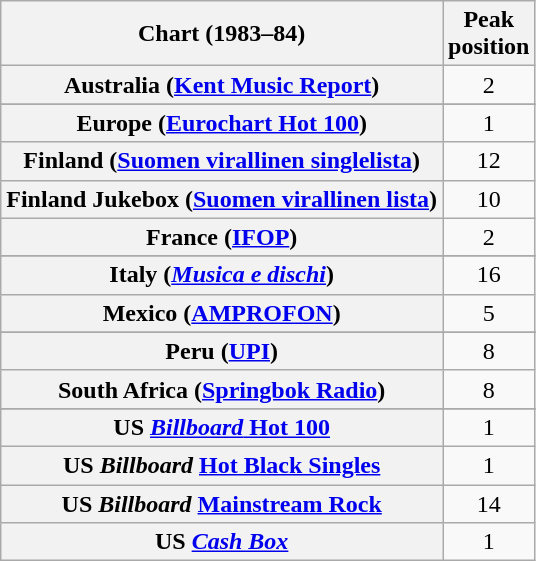<table class="wikitable sortable plainrowheaders" style="text-align:center">
<tr>
<th scope="col">Chart (1983–84)</th>
<th scope="col">Peak<br>position</th>
</tr>
<tr>
<th scope="row">Australia (<a href='#'>Kent Music Report</a>)</th>
<td>2</td>
</tr>
<tr>
</tr>
<tr>
</tr>
<tr>
</tr>
<tr>
<th scope="row">Europe (<a href='#'>Eurochart Hot 100</a>)</th>
<td>1</td>
</tr>
<tr>
<th scope="row">Finland (<a href='#'>Suomen virallinen singlelista</a>)</th>
<td>12</td>
</tr>
<tr>
<th scope="row">Finland Jukebox (<a href='#'>Suomen virallinen lista</a>)</th>
<td>10</td>
</tr>
<tr>
<th scope="row">France (<a href='#'>IFOP</a>)</th>
<td>2</td>
</tr>
<tr>
</tr>
<tr>
</tr>
<tr>
<th scope="row">Italy (<em><a href='#'>Musica e dischi</a></em>)</th>
<td>16</td>
</tr>
<tr>
<th scope="row">Mexico (<a href='#'>AMPROFON</a>)</th>
<td>5</td>
</tr>
<tr>
</tr>
<tr>
</tr>
<tr>
</tr>
<tr>
</tr>
<tr>
<th scope="row">Peru (<a href='#'>UPI</a>)</th>
<td>8</td>
</tr>
<tr>
<th scope="row">South Africa (<a href='#'>Springbok Radio</a>)</th>
<td>8</td>
</tr>
<tr>
</tr>
<tr>
</tr>
<tr>
</tr>
<tr>
<th scope="row">US <a href='#'><em>Billboard</em> Hot 100</a></th>
<td>1</td>
</tr>
<tr>
<th scope="row">US <em>Billboard</em> <a href='#'>Hot Black Singles</a></th>
<td>1</td>
</tr>
<tr>
<th scope="row">US <em>Billboard</em> <a href='#'>Mainstream Rock</a></th>
<td>14</td>
</tr>
<tr>
<th scope="row">US <em><a href='#'>Cash Box</a></em></th>
<td>1</td>
</tr>
</table>
